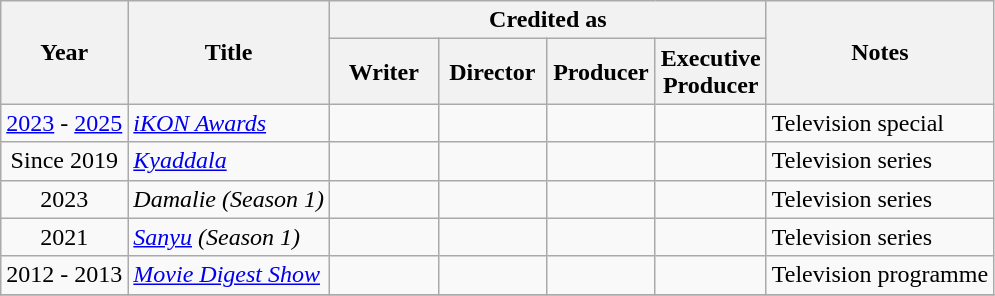<table class="wikitable" style="text-align:center; margin-right:auto; margin-right:auto">
<tr>
<th rowspan="2">Year</th>
<th rowspan="2">Title</th>
<th colspan="4">Credited as</th>
<th rowspan="2">Notes</th>
</tr>
<tr>
<th style="width:65px;">Writer</th>
<th style="width:65px;">Director</th>
<th style="width:65px;">Producer</th>
<th style="width:65px;">Executive Producer</th>
</tr>
<tr>
<td><a href='#'>2023</a> - <a href='#'>2025</a></td>
<td style="text-align:left;"><em><a href='#'>iKON Awards</a></em></td>
<td></td>
<td></td>
<td></td>
<td></td>
<td style="text-align:left;">Television special</td>
</tr>
<tr>
<td>Since 2019</td>
<td style="text-align:left;"><em><a href='#'>Kyaddala</a></em></td>
<td></td>
<td></td>
<td></td>
<td></td>
<td style="text-align:left;">Television series</td>
</tr>
<tr>
<td>2023</td>
<td style="text-align:left;"><em>Damalie (Season 1)</em></td>
<td></td>
<td></td>
<td></td>
<td></td>
<td style="text-align:left;">Television series</td>
</tr>
<tr>
<td>2021</td>
<td style="text-align:left;"><em><a href='#'>Sanyu</a> (Season 1)</em></td>
<td></td>
<td></td>
<td></td>
<td></td>
<td style="text-align:left;">Television series</td>
</tr>
<tr>
<td>2012 - 2013</td>
<td style="text-align:left;"><em><a href='#'>Movie Digest Show</a></em></td>
<td></td>
<td></td>
<td></td>
<td></td>
<td style="text-align:left;">Television programme</td>
</tr>
<tr>
</tr>
</table>
